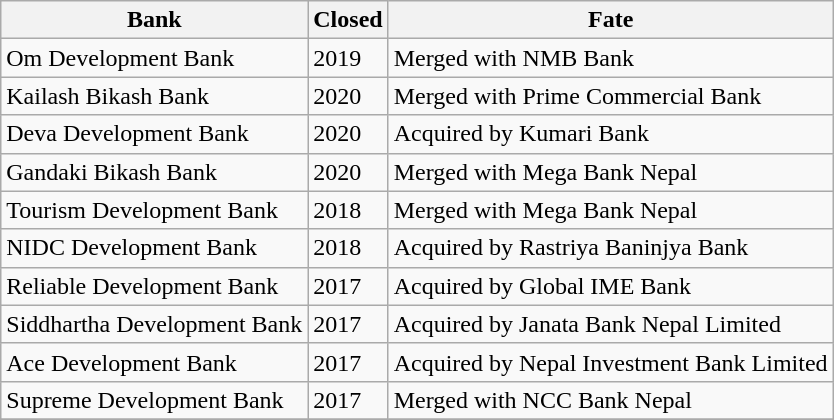<table class="wikitable sortable static-row-numbers static-row-header-text">
<tr>
<th>Bank</th>
<th>Closed</th>
<th>Fate</th>
</tr>
<tr>
<td>Om Development Bank</td>
<td>2019</td>
<td>Merged with NMB Bank </td>
</tr>
<tr>
<td>Kailash Bikash Bank</td>
<td>2020</td>
<td>Merged with Prime Commercial Bank </td>
</tr>
<tr>
<td>Deva Development Bank</td>
<td>2020</td>
<td>Acquired by Kumari Bank </td>
</tr>
<tr>
<td>Gandaki Bikash Bank</td>
<td>2020</td>
<td>Merged with Mega Bank Nepal </td>
</tr>
<tr>
<td>Tourism Development Bank</td>
<td>2018</td>
<td>Merged with Mega Bank Nepal </td>
</tr>
<tr>
<td>NIDC Development Bank</td>
<td>2018</td>
<td>Acquired by Rastriya Baninjya Bank </td>
</tr>
<tr>
<td>Reliable Development Bank</td>
<td>2017</td>
<td>Acquired by Global IME Bank </td>
</tr>
<tr>
<td>Siddhartha Development Bank</td>
<td>2017</td>
<td>Acquired by Janata Bank Nepal Limited</td>
</tr>
<tr>
<td>Ace Development Bank</td>
<td>2017</td>
<td>Acquired by Nepal Investment Bank Limited</td>
</tr>
<tr>
<td>Supreme Development Bank</td>
<td>2017</td>
<td>Merged with NCC Bank Nepal </td>
</tr>
<tr>
</tr>
</table>
